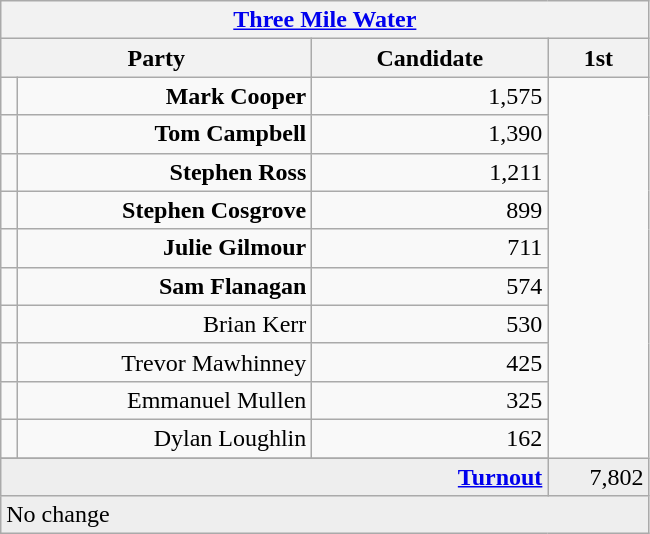<table class="wikitable">
<tr>
<th colspan="4" align="center"><a href='#'>Three Mile Water</a></th>
</tr>
<tr>
<th colspan="2" align="center" width=200>Party</th>
<th width=150>Candidate</th>
<th width=60>1st </th>
</tr>
<tr>
<td></td>
<td align="right"><strong>Mark Cooper</strong></td>
<td align="right">1,575</td>
</tr>
<tr>
<td></td>
<td align="right"><strong>Tom Campbell</strong></td>
<td align="right">1,390</td>
</tr>
<tr>
<td></td>
<td align="right"><strong>Stephen Ross</strong></td>
<td align="right">1,211</td>
</tr>
<tr>
<td></td>
<td align="right"><strong>Stephen Cosgrove</strong></td>
<td align="right">899</td>
</tr>
<tr>
<td></td>
<td align="right"><strong>Julie Gilmour</strong></td>
<td align="right">711</td>
</tr>
<tr>
<td></td>
<td align="right"><strong>Sam Flanagan</strong></td>
<td align="right">574</td>
</tr>
<tr>
<td></td>
<td align="right">Brian Kerr</td>
<td align="right">530</td>
</tr>
<tr>
<td></td>
<td align="right">Trevor Mawhinney</td>
<td align="right">425</td>
</tr>
<tr>
<td></td>
<td align="right">Emmanuel Mullen</td>
<td align="right">325</td>
</tr>
<tr>
<td></td>
<td align="right">Dylan Loughlin</td>
<td align="right">162</td>
</tr>
<tr>
</tr>
<tr bgcolor="EEEEEE">
<td colspan=3 align="right"><strong><a href='#'>Turnout</a></strong></td>
<td align="right">7,802</td>
</tr>
<tr bgcolor="EEEEEE">
<td colspan=4 bgcolor="EEEEEE">No change</td>
</tr>
</table>
